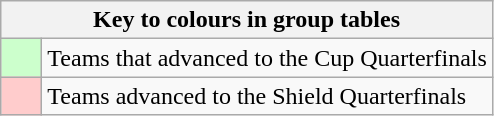<table class="wikitable" style="text-align: center;">
<tr>
<th colspan=2>Key to colours in group tables</th>
</tr>
<tr>
<td style="background:#cfc; width:20px;"></td>
<td align=left>Teams that advanced to the Cup Quarterfinals</td>
</tr>
<tr>
<td style="background:#fcc; width:20px;"></td>
<td align=left>Teams advanced to the Shield Quarterfinals</td>
</tr>
</table>
